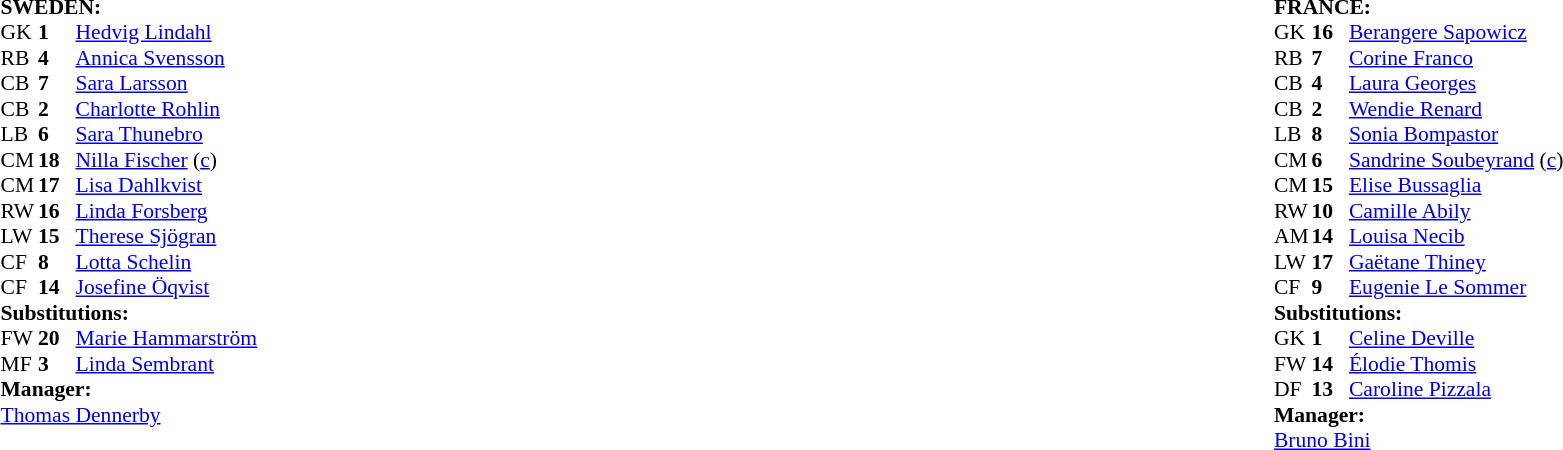<table width="100%">
<tr>
<td valign="top" width="50%"><br><table style="font-size: 90%" cellspacing="0" cellpadding="0">
<tr>
<td colspan=4><br><strong>SWEDEN:</strong></td>
</tr>
<tr>
<th width="25"></th>
<th width="25"></th>
</tr>
<tr>
<td>GK</td>
<td><strong>1</strong></td>
<td><a href='#'>Hedvig Lindahl</a></td>
</tr>
<tr>
<td>RB</td>
<td><strong>4</strong></td>
<td><a href='#'>Annica Svensson</a></td>
</tr>
<tr>
<td>CB</td>
<td><strong>7</strong></td>
<td><a href='#'>Sara Larsson</a></td>
</tr>
<tr>
<td>CB</td>
<td><strong>2</strong></td>
<td><a href='#'>Charlotte Rohlin</a></td>
</tr>
<tr>
<td>LB</td>
<td><strong>6</strong></td>
<td><a href='#'>Sara Thunebro</a></td>
</tr>
<tr>
<td>CM</td>
<td><strong>18</strong></td>
<td><a href='#'>Nilla Fischer</a> (<a href='#'>c</a>)</td>
<td></td>
<td></td>
</tr>
<tr>
<td>CM</td>
<td><strong>17</strong></td>
<td><a href='#'>Lisa Dahlkvist</a></td>
</tr>
<tr>
<td>RW</td>
<td><strong>16</strong></td>
<td><a href='#'>Linda Forsberg</a></td>
<td></td>
<td></td>
</tr>
<tr>
<td>LW</td>
<td><strong>15</strong></td>
<td><a href='#'>Therese Sjögran</a></td>
</tr>
<tr>
<td>CF</td>
<td><strong>8</strong></td>
<td><a href='#'>Lotta Schelin</a></td>
</tr>
<tr>
<td>CF</td>
<td><strong>14</strong></td>
<td><a href='#'>Josefine Öqvist</a></td>
<td></td>
</tr>
<tr>
<td colspan=3><strong>Substitutions:</strong></td>
</tr>
<tr>
<td>FW</td>
<td><strong>20</strong></td>
<td><a href='#'>Marie Hammarström</a></td>
<td></td>
<td></td>
</tr>
<tr>
<td>MF</td>
<td><strong>3</strong></td>
<td><a href='#'>Linda Sembrant</a></td>
<td></td>
<td></td>
</tr>
<tr>
<td colspan=3><strong>Manager:</strong></td>
</tr>
<tr>
<td colspan=3><a href='#'>Thomas Dennerby</a></td>
</tr>
</table>
</td>
<td valign="top"></td>
<td valign="top" width="50%"><br><table style="font-size: 90%" cellspacing="0" cellpadding="0" align="center">
<tr>
<td colspan=4><br><strong>FRANCE:</strong></td>
</tr>
<tr>
<th width=25></th>
<th width=25></th>
</tr>
<tr>
<td>GK</td>
<td><strong>16</strong></td>
<td><a href='#'>Berangere Sapowicz</a></td>
<td></td>
</tr>
<tr>
<td>RB</td>
<td><strong>7</strong></td>
<td><a href='#'>Corine Franco</a></td>
<td></td>
</tr>
<tr>
<td>CB</td>
<td><strong>4</strong></td>
<td><a href='#'>Laura Georges</a></td>
</tr>
<tr>
<td>CB</td>
<td><strong>2</strong></td>
<td><a href='#'>Wendie Renard</a></td>
</tr>
<tr>
<td>LB</td>
<td><strong>8</strong></td>
<td><a href='#'>Sonia Bompastor</a></td>
</tr>
<tr>
<td>CM</td>
<td><strong>6</strong></td>
<td><a href='#'>Sandrine Soubeyrand</a> (<a href='#'>c</a>)</td>
</tr>
<tr>
<td>CM</td>
<td><strong>15</strong></td>
<td><a href='#'>Elise Bussaglia</a></td>
</tr>
<tr>
<td>RW</td>
<td><strong>10</strong></td>
<td><a href='#'>Camille Abily</a></td>
</tr>
<tr>
<td>AM</td>
<td><strong>14</strong></td>
<td><a href='#'>Louisa Necib</a></td>
<td></td>
</tr>
<tr>
<td>LW</td>
<td><strong>17</strong></td>
<td><a href='#'>Gaëtane Thiney</a></td>
</tr>
<tr>
<td>CF</td>
<td><strong>9</strong></td>
<td><a href='#'>Eugenie Le Sommer</a></td>
</tr>
<tr>
<td colspan=3><strong>Substitutions:</strong></td>
</tr>
<tr>
<td>GK</td>
<td><strong>1</strong></td>
<td><a href='#'>Celine Deville</a></td>
<td></td>
</tr>
<tr>
<td>FW</td>
<td><strong>14</strong></td>
<td><a href='#'>Élodie Thomis</a></td>
<td></td>
</tr>
<tr>
<td>DF</td>
<td><strong>13</strong></td>
<td><a href='#'>Caroline Pizzala</a></td>
<td></td>
</tr>
<tr>
<td colspan=3><strong>Manager:</strong></td>
</tr>
<tr>
<td colspan=3><a href='#'>Bruno Bini</a></td>
</tr>
</table>
</td>
</tr>
</table>
